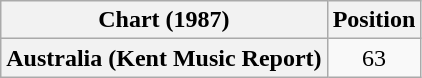<table class="wikitable plainrowheaders" style="text-align:center">
<tr>
<th>Chart (1987)</th>
<th>Position</th>
</tr>
<tr>
<th scope="row">Australia (Kent Music Report)</th>
<td>63</td>
</tr>
</table>
